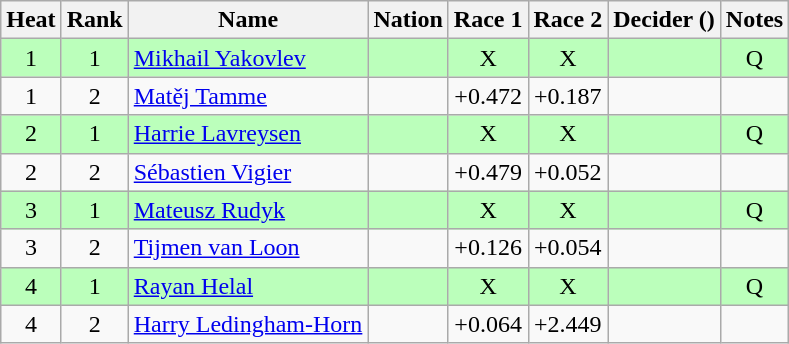<table class="wikitable sortable" style="text-align:center">
<tr>
<th>Heat</th>
<th>Rank</th>
<th>Name</th>
<th>Nation</th>
<th>Race 1</th>
<th>Race 2</th>
<th>Decider ()</th>
<th>Notes</th>
</tr>
<tr bgcolor=bbffbb>
<td>1</td>
<td>1</td>
<td align=left><a href='#'>Mikhail Yakovlev</a></td>
<td align=left></td>
<td>X</td>
<td>X</td>
<td></td>
<td>Q</td>
</tr>
<tr>
<td>1</td>
<td>2</td>
<td align=left><a href='#'>Matěj Tamme</a></td>
<td align=left></td>
<td>+0.472</td>
<td>+0.187</td>
<td></td>
<td></td>
</tr>
<tr bgcolor=bbffbb>
<td>2</td>
<td>1</td>
<td align=left><a href='#'>Harrie Lavreysen</a></td>
<td align=left></td>
<td>X</td>
<td>X</td>
<td></td>
<td>Q</td>
</tr>
<tr>
<td>2</td>
<td>2</td>
<td align=left><a href='#'>Sébastien Vigier</a></td>
<td align=left></td>
<td>+0.479</td>
<td>+0.052</td>
<td></td>
<td></td>
</tr>
<tr bgcolor=bbffbb>
<td>3</td>
<td>1</td>
<td align=left><a href='#'>Mateusz Rudyk</a></td>
<td align=left></td>
<td>X</td>
<td>X</td>
<td></td>
<td>Q</td>
</tr>
<tr>
<td>3</td>
<td>2</td>
<td align=left><a href='#'>Tijmen van Loon</a></td>
<td align=left></td>
<td>+0.126</td>
<td>+0.054</td>
<td></td>
<td></td>
</tr>
<tr bgcolor=bbffbb>
<td>4</td>
<td>1</td>
<td align=left><a href='#'>Rayan Helal</a></td>
<td align=left></td>
<td>X</td>
<td>X</td>
<td></td>
<td>Q</td>
</tr>
<tr>
<td>4</td>
<td>2</td>
<td align=left><a href='#'>Harry Ledingham-Horn</a></td>
<td align=left></td>
<td>+0.064</td>
<td>+2.449</td>
<td></td>
<td></td>
</tr>
</table>
